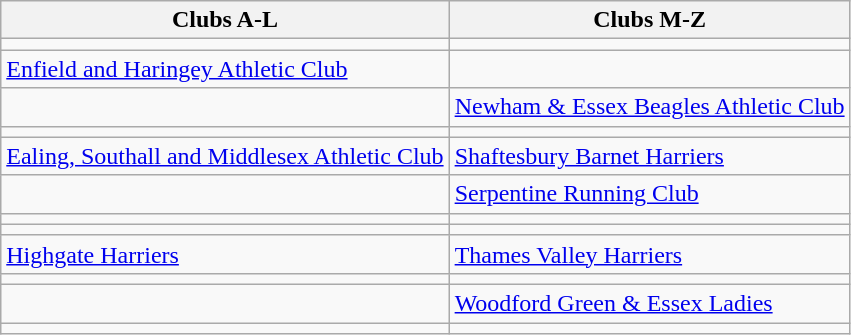<table class="wikitable">
<tr>
<th>Clubs A-L</th>
<th>Clubs M-Z</th>
</tr>
<tr>
<td></td>
<td></td>
</tr>
<tr>
<td><a href='#'>Enfield and Haringey Athletic Club</a></td>
<td></td>
</tr>
<tr>
<td></td>
<td><a href='#'>Newham & Essex Beagles Athletic Club</a></td>
</tr>
<tr>
<td></td>
<td></td>
</tr>
<tr>
<td><a href='#'>Ealing, Southall and Middlesex Athletic Club</a></td>
<td><a href='#'>Shaftesbury Barnet Harriers</a></td>
</tr>
<tr>
<td></td>
<td><a href='#'>Serpentine Running Club</a></td>
</tr>
<tr>
<td></td>
<td></td>
</tr>
<tr>
<td></td>
<td></td>
</tr>
<tr>
<td><a href='#'>Highgate Harriers</a></td>
<td><a href='#'>Thames Valley Harriers</a></td>
</tr>
<tr>
<td></td>
<td></td>
</tr>
<tr>
<td></td>
<td><a href='#'>Woodford Green & Essex Ladies</a></td>
</tr>
<tr>
<td></td>
<td></td>
</tr>
</table>
